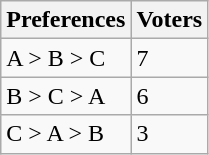<table class="wikitable">
<tr>
<th>Preferences</th>
<th>Voters</th>
</tr>
<tr>
<td>A > B > C</td>
<td>7</td>
</tr>
<tr>
<td>B > C > A</td>
<td>6</td>
</tr>
<tr>
<td>C > A > B</td>
<td>3</td>
</tr>
</table>
